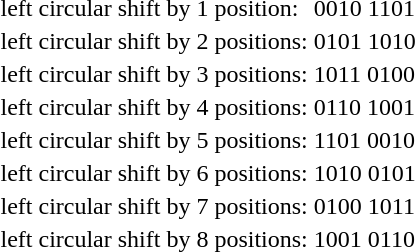<table style="float:left;">
<tr>
<td>left circular shift by 1 position:</td>
<td>0010 1101            </td>
</tr>
<tr>
<td>left circular shift by 2 positions:</td>
<td>0101 1010</td>
</tr>
<tr>
<td>left circular shift by 3 positions:</td>
<td>1011 0100</td>
</tr>
<tr>
<td>left circular shift by 4 positions:</td>
<td>0110 1001</td>
</tr>
<tr>
<td>left circular shift by 5 positions:</td>
<td>1101 0010</td>
</tr>
<tr>
<td>left circular shift by 6 positions:</td>
<td>1010 0101</td>
</tr>
<tr>
<td>left circular shift by 7 positions:</td>
<td>0100 1011</td>
</tr>
<tr>
<td>left circular shift by 8 positions:</td>
<td>1001 0110</td>
</tr>
</table>
